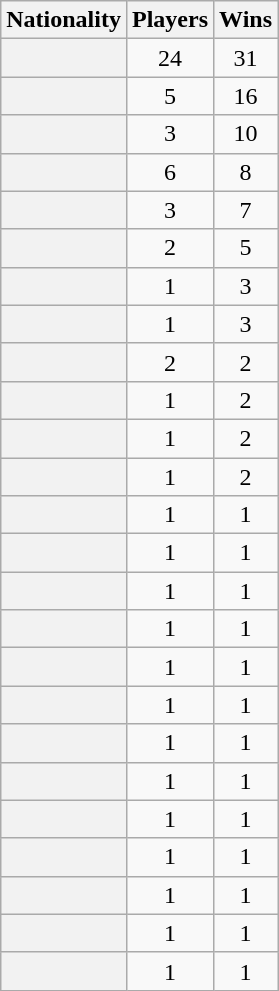<table class="wikitable sortable plainrowheaders" style=text-align:center>
<tr>
<th scope=col>Nationality</th>
<th scope=col>Players</th>
<th scope=col>Wins</th>
</tr>
<tr>
<th scope=row></th>
<td>24</td>
<td>31</td>
</tr>
<tr>
<th scope=row></th>
<td>5</td>
<td>16</td>
</tr>
<tr>
<th scope=row></th>
<td>3</td>
<td>10</td>
</tr>
<tr>
<th scope=row></th>
<td>6</td>
<td>8</td>
</tr>
<tr>
<th scope=row></th>
<td>3</td>
<td>7</td>
</tr>
<tr>
<th scope=row></th>
<td>2</td>
<td>5</td>
</tr>
<tr>
<th scope="row"></th>
<td>1</td>
<td>3</td>
</tr>
<tr>
<th scope="row"></th>
<td>1</td>
<td>3</td>
</tr>
<tr>
<th scope=row></th>
<td>2</td>
<td>2</td>
</tr>
<tr>
<th scope=row></th>
<td>1</td>
<td>2</td>
</tr>
<tr>
<th scope=row></th>
<td>1</td>
<td>2</td>
</tr>
<tr>
<th scope=row></th>
<td>1</td>
<td>2</td>
</tr>
<tr>
<th scope=row></th>
<td>1</td>
<td>1</td>
</tr>
<tr>
<th scope=row></th>
<td>1</td>
<td>1</td>
</tr>
<tr>
<th scope=row></th>
<td>1</td>
<td>1</td>
</tr>
<tr>
<th scope=row></th>
<td>1</td>
<td>1</td>
</tr>
<tr>
<th scope=row></th>
<td>1</td>
<td>1</td>
</tr>
<tr>
<th scope=row></th>
<td>1</td>
<td>1</td>
</tr>
<tr>
<th scope=row></th>
<td>1</td>
<td>1</td>
</tr>
<tr>
<th scope=row></th>
<td>1</td>
<td>1</td>
</tr>
<tr>
<th scope=row></th>
<td>1</td>
<td>1</td>
</tr>
<tr>
<th scope=row></th>
<td>1</td>
<td>1</td>
</tr>
<tr>
<th scope=row></th>
<td>1</td>
<td>1</td>
</tr>
<tr>
<th scope=row></th>
<td>1</td>
<td>1</td>
</tr>
<tr>
<th scope=row></th>
<td>1</td>
<td>1</td>
</tr>
</table>
